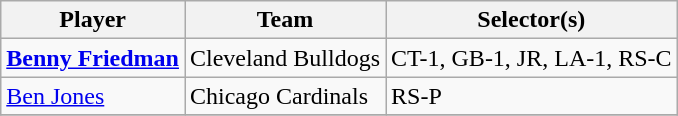<table class="wikitable" style="text-align:left;">
<tr>
<th>Player</th>
<th>Team</th>
<th>Selector(s)</th>
</tr>
<tr>
<td><strong><a href='#'>Benny Friedman</a></strong></td>
<td>Cleveland Bulldogs</td>
<td>CT-1, GB-1, JR, LA-1, RS-C</td>
</tr>
<tr>
<td><a href='#'>Ben Jones</a></td>
<td>Chicago Cardinals</td>
<td>RS-P</td>
</tr>
<tr>
</tr>
</table>
